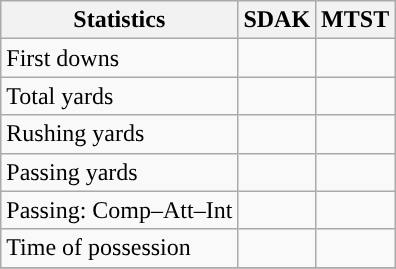<table class="wikitable" style="float: left;">
<tr>
<th>Statistics</th>
<th>SDAK</th>
<th>MTST</th>
</tr>
<tr>
<td>First downs</td>
<td></td>
<td></td>
</tr>
<tr>
<td>Total yards</td>
<td></td>
<td></td>
</tr>
<tr>
<td>Rushing yards</td>
<td></td>
<td></td>
</tr>
<tr>
<td>Passing yards</td>
<td></td>
<td></td>
</tr>
<tr>
<td>Passing: Comp–Att–Int</td>
<td></td>
<td></td>
</tr>
<tr>
<td>Time of possession</td>
<td></td>
<td></td>
</tr>
<tr>
</tr>
</table>
